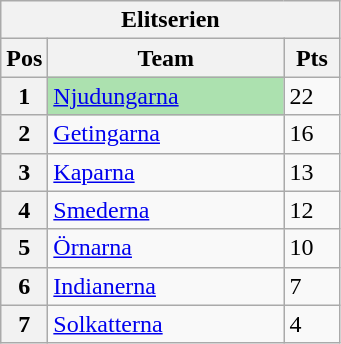<table class="wikitable">
<tr>
<th colspan="3">Elitserien</th>
</tr>
<tr>
<th width=20>Pos</th>
<th width=150>Team</th>
<th width=30>Pts</th>
</tr>
<tr>
<th>1</th>
<td style="background:#ACE1AF;"><a href='#'>Njudungarna</a></td>
<td>22</td>
</tr>
<tr>
<th>2</th>
<td><a href='#'>Getingarna</a></td>
<td>16</td>
</tr>
<tr>
<th>3</th>
<td><a href='#'>Kaparna</a></td>
<td>13</td>
</tr>
<tr>
<th>4</th>
<td><a href='#'>Smederna</a></td>
<td>12</td>
</tr>
<tr>
<th>5</th>
<td><a href='#'>Örnarna</a></td>
<td>10</td>
</tr>
<tr>
<th>6</th>
<td><a href='#'>Indianerna</a></td>
<td>7</td>
</tr>
<tr>
<th>7</th>
<td><a href='#'>Solkatterna</a></td>
<td>4</td>
</tr>
</table>
